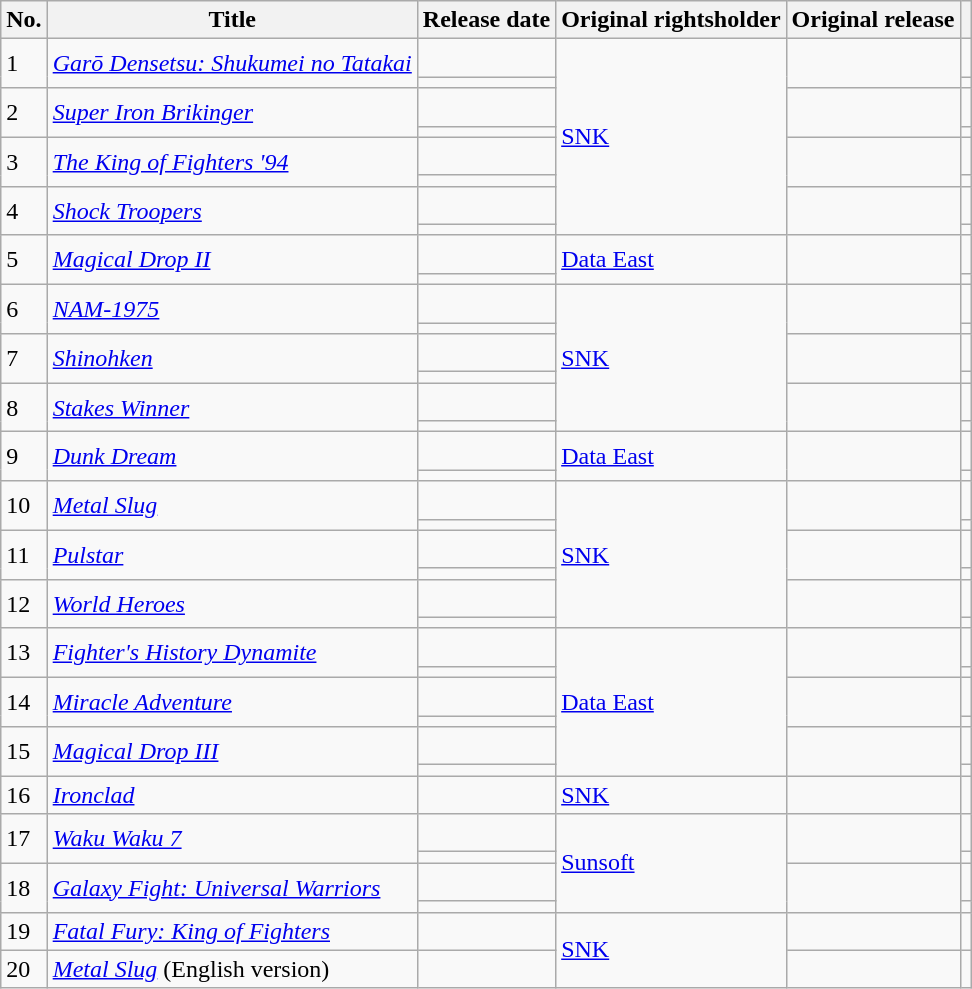<table class="wikitable sortable" width="auto">
<tr>
<th>No.</th>
<th>Title</th>
<th>Release date</th>
<th>Original rightsholder</th>
<th>Original release</th>
<th></th>
</tr>
<tr>
<td rowspan="2">1</td>
<td rowspan="2"><em><a href='#'>Garō Densetsu: Shukumei no Tatakai</a></em></td>
<td></td>
<td rowspan="8"><a href='#'>SNK</a></td>
<td rowspan="2"></td>
<td><br></td>
</tr>
<tr>
<td><em></em></td>
<td></td>
</tr>
<tr>
<td rowspan="2">2</td>
<td rowspan="2"><a href='#'><em>Super Iron Brikinger</em></a></td>
<td></td>
<td rowspan="2"></td>
<td><br></td>
</tr>
<tr>
<td><em></em></td>
<td></td>
</tr>
<tr>
<td rowspan="2">3</td>
<td rowspan="2"><em><a href='#'>The King of Fighters '94</a></em></td>
<td></td>
<td rowspan="2"></td>
<td><br></td>
</tr>
<tr>
<td><em></em></td>
<td></td>
</tr>
<tr>
<td rowspan="2">4</td>
<td rowspan="2"><em><a href='#'>Shock Troopers</a></em></td>
<td></td>
<td rowspan="2"></td>
<td><br></td>
</tr>
<tr>
<td><em></em></td>
<td></td>
</tr>
<tr>
<td rowspan="2">5</td>
<td rowspan="2"><em><a href='#'>Magical Drop II</a></em></td>
<td></td>
<td rowspan="2"><a href='#'>Data East</a></td>
<td rowspan="2"></td>
<td><br></td>
</tr>
<tr>
<td><em></em></td>
<td></td>
</tr>
<tr>
<td rowspan="2">6</td>
<td rowspan="2"><em><a href='#'>NAM-1975</a></em></td>
<td></td>
<td rowspan="6"><a href='#'>SNK</a></td>
<td rowspan="2"></td>
<td><br></td>
</tr>
<tr>
<td><em></em></td>
<td></td>
</tr>
<tr>
<td rowspan="2">7</td>
<td rowspan="2"><em><a href='#'>Shinohken</a></em></td>
<td></td>
<td rowspan="2"></td>
<td><br></td>
</tr>
<tr>
<td><em></em></td>
<td></td>
</tr>
<tr>
<td rowspan="2">8</td>
<td rowspan="2"><em><a href='#'>Stakes Winner</a></em></td>
<td></td>
<td rowspan="2"></td>
<td><br></td>
</tr>
<tr>
<td><em></em></td>
<td></td>
</tr>
<tr>
<td rowspan="2">9</td>
<td rowspan="2"><em><a href='#'>Dunk Dream</a></em></td>
<td></td>
<td rowspan="2"><a href='#'>Data East</a></td>
<td rowspan="2"></td>
<td><br></td>
</tr>
<tr>
<td><em></em></td>
<td></td>
</tr>
<tr>
<td rowspan="2">10</td>
<td rowspan="2"><a href='#'><em>Metal Slug</em></a></td>
<td></td>
<td rowspan="6"><a href='#'>SNK</a></td>
<td rowspan="2"></td>
<td><br></td>
</tr>
<tr>
<td><em></em></td>
<td></td>
</tr>
<tr>
<td rowspan="2">11</td>
<td rowspan="2"><a href='#'><em>Pulstar</em></a></td>
<td></td>
<td rowspan="2"></td>
<td><br></td>
</tr>
<tr>
<td><em></em></td>
<td></td>
</tr>
<tr>
<td rowspan="2">12</td>
<td rowspan="2"><a href='#'><em>World Heroes</em></a></td>
<td></td>
<td rowspan="2"></td>
<td><br></td>
</tr>
<tr>
<td><em></em></td>
<td></td>
</tr>
<tr>
<td rowspan="2">13</td>
<td rowspan="2"><em><a href='#'>Fighter's History Dynamite</a></em></td>
<td></td>
<td rowspan="6"><a href='#'>Data East</a></td>
<td rowspan="2"></td>
<td><br></td>
</tr>
<tr>
<td><em></em></td>
<td></td>
</tr>
<tr>
<td rowspan="2">14</td>
<td rowspan="2"><em><a href='#'>Miracle Adventure</a></em></td>
<td></td>
<td rowspan="2"></td>
<td><br></td>
</tr>
<tr>
<td><em></em></td>
<td></td>
</tr>
<tr>
<td rowspan="2">15</td>
<td rowspan="2"><em><a href='#'>Magical Drop III</a></em></td>
<td></td>
<td rowspan="2"></td>
<td><br></td>
</tr>
<tr>
<td><em></em></td>
<td></td>
</tr>
<tr>
<td>16</td>
<td><a href='#'><em>Ironclad</em></a></td>
<td></td>
<td><a href='#'>SNK</a></td>
<td></td>
<td><br></td>
</tr>
<tr>
<td rowspan="2">17</td>
<td rowspan="2"><em><a href='#'>Waku Waku 7</a></em></td>
<td></td>
<td rowspan="4"><a href='#'>Sunsoft</a></td>
<td rowspan="2"></td>
<td><br></td>
</tr>
<tr>
<td></td>
<td></td>
</tr>
<tr>
<td rowspan="2">18</td>
<td rowspan="2"><em><a href='#'>Galaxy Fight: Universal Warriors</a></em></td>
<td></td>
<td rowspan="2"></td>
<td><br></td>
</tr>
<tr>
<td></td>
<td></td>
</tr>
<tr>
<td>19</td>
<td><em><a href='#'>Fatal Fury: King of Fighters</a></em></td>
<td></td>
<td rowspan="2"><a href='#'>SNK</a></td>
<td></td>
<td></td>
</tr>
<tr>
<td>20</td>
<td><em><a href='#'>Metal Slug</a></em> (English version)</td>
<td></td>
<td></td>
<td></td>
</tr>
</table>
